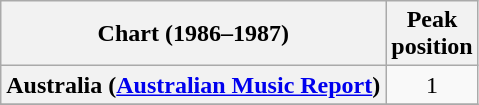<table class="wikitable plainrowheaders" style="text-align:center">
<tr>
<th>Chart (1986–1987)</th>
<th>Peak<br>position</th>
</tr>
<tr>
<th scope="row">Australia (<a href='#'>Australian Music Report</a>)</th>
<td>1</td>
</tr>
<tr>
</tr>
</table>
